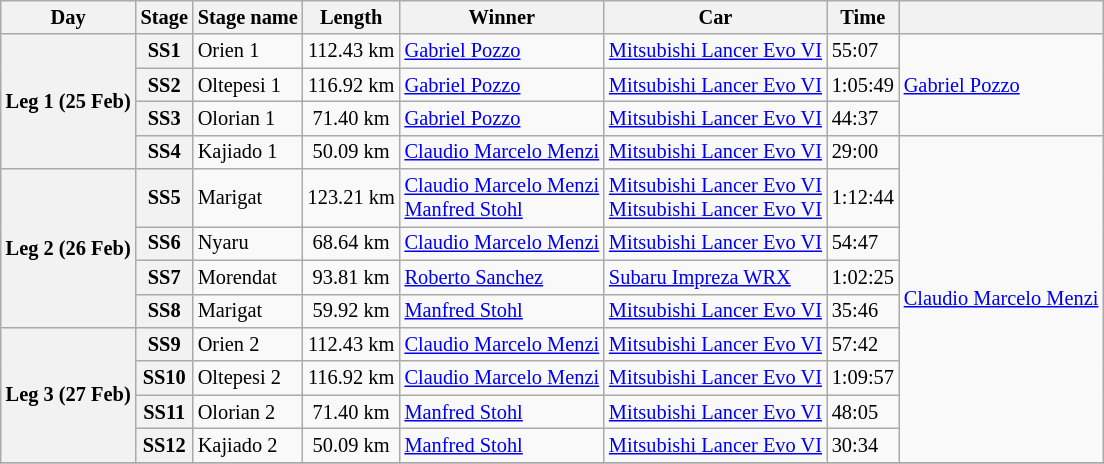<table class="wikitable" style="font-size: 85%;">
<tr>
<th>Day</th>
<th>Stage</th>
<th>Stage name</th>
<th>Length</th>
<th>Winner</th>
<th>Car</th>
<th>Time</th>
<th></th>
</tr>
<tr>
<th rowspan="4">Leg 1 (25 Feb)</th>
<th>SS1</th>
<td>Orien 1</td>
<td align="center">112.43 km</td>
<td> <a href='#'>Gabriel Pozzo</a></td>
<td><a href='#'>Mitsubishi Lancer Evo VI</a></td>
<td>55:07</td>
<td rowspan="3"> <a href='#'>Gabriel Pozzo</a></td>
</tr>
<tr>
<th>SS2</th>
<td>Oltepesi 1</td>
<td align="center">116.92 km</td>
<td> <a href='#'>Gabriel Pozzo</a></td>
<td><a href='#'>Mitsubishi Lancer Evo VI</a></td>
<td>1:05:49</td>
</tr>
<tr>
<th>SS3</th>
<td>Olorian 1</td>
<td align="center">71.40 km</td>
<td> <a href='#'>Gabriel Pozzo</a></td>
<td><a href='#'>Mitsubishi Lancer Evo VI</a></td>
<td>44:37</td>
</tr>
<tr>
<th>SS4</th>
<td>Kajiado 1</td>
<td align="center">50.09 km</td>
<td> <a href='#'>Claudio Marcelo Menzi</a></td>
<td><a href='#'>Mitsubishi Lancer Evo VI</a></td>
<td>29:00</td>
<td rowspan="9"> <a href='#'>Claudio Marcelo Menzi</a></td>
</tr>
<tr>
<th rowspan="4">Leg 2 (26 Feb)</th>
<th>SS5</th>
<td>Marigat</td>
<td align="center">123.21 km</td>
<td> <a href='#'>Claudio Marcelo Menzi</a><br> <a href='#'>Manfred Stohl</a></td>
<td><a href='#'>Mitsubishi Lancer Evo VI</a><br><a href='#'>Mitsubishi Lancer Evo VI</a></td>
<td>1:12:44</td>
</tr>
<tr>
<th>SS6</th>
<td>Nyaru</td>
<td align="center">68.64 km</td>
<td> <a href='#'>Claudio Marcelo Menzi</a></td>
<td><a href='#'>Mitsubishi Lancer Evo VI</a></td>
<td>54:47</td>
</tr>
<tr>
<th>SS7</th>
<td>Morendat</td>
<td align="center">93.81 km</td>
<td> <a href='#'>Roberto Sanchez</a></td>
<td><a href='#'>Subaru Impreza WRX</a></td>
<td>1:02:25</td>
</tr>
<tr>
<th>SS8</th>
<td>Marigat</td>
<td align="center">59.92 km</td>
<td> <a href='#'>Manfred Stohl</a></td>
<td><a href='#'>Mitsubishi Lancer Evo VI</a></td>
<td>35:46</td>
</tr>
<tr>
<th rowspan="4">Leg 3 (27 Feb)</th>
<th>SS9</th>
<td>Orien 2</td>
<td align="center">112.43 km</td>
<td> <a href='#'>Claudio Marcelo Menzi</a></td>
<td><a href='#'>Mitsubishi Lancer Evo VI</a></td>
<td>57:42</td>
</tr>
<tr>
<th>SS10</th>
<td>Oltepesi 2</td>
<td align="center">116.92 km</td>
<td> <a href='#'>Claudio Marcelo Menzi</a></td>
<td><a href='#'>Mitsubishi Lancer Evo VI</a></td>
<td>1:09:57</td>
</tr>
<tr>
<th>SS11</th>
<td>Olorian 2</td>
<td align="center">71.40 km</td>
<td> <a href='#'>Manfred Stohl</a></td>
<td><a href='#'>Mitsubishi Lancer Evo VI</a></td>
<td>48:05</td>
</tr>
<tr>
<th>SS12</th>
<td>Kajiado 2</td>
<td align="center">50.09 km</td>
<td> <a href='#'>Manfred Stohl</a></td>
<td><a href='#'>Mitsubishi Lancer Evo VI</a></td>
<td>30:34</td>
</tr>
<tr>
</tr>
</table>
